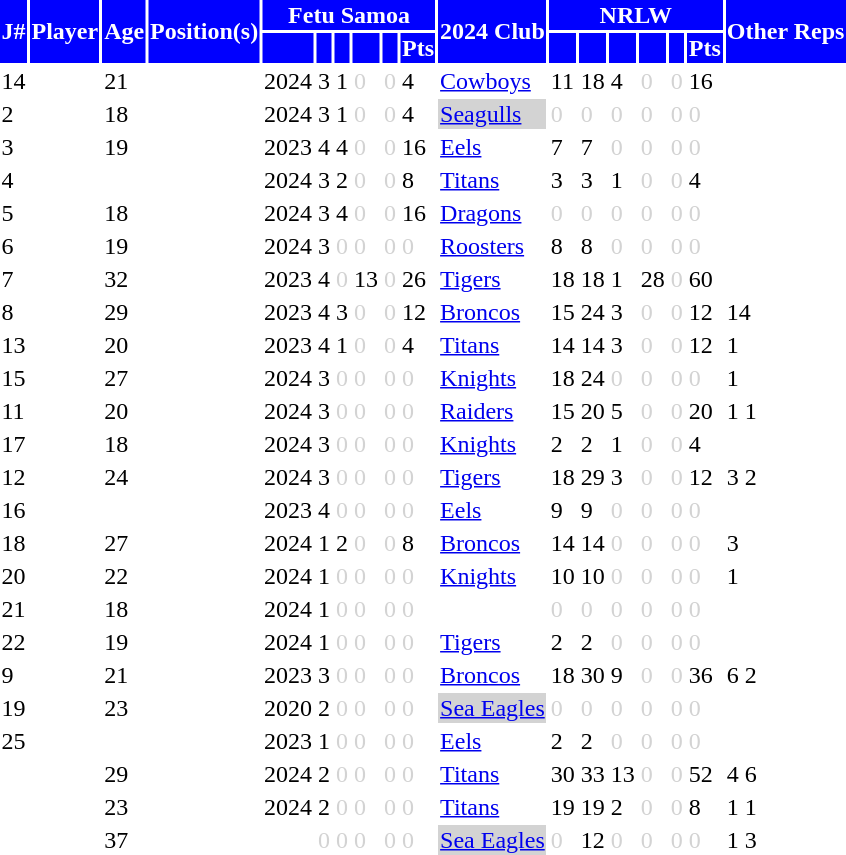<table>
<tr style="background:blue; color:white;">
<th rowspan=2>J#</th>
<th rowspan=2 align=left>Player</th>
<th rowspan=2 align=center>Age</th>
<th rowspan=2 align=center>Position(s)</th>
<th colspan=6 align=center>Fetu Samoa</th>
<th rowspan=2 align=center>2024 Club</th>
<th colspan=6 align=center>NRLW</th>
<th rowspan=2 align=center>Other Reps</th>
</tr>
<tr style="background:blue; color:white;">
<th></th>
<th></th>
<th></th>
<th></th>
<th></th>
<th>Pts</th>
<th></th>
<th></th>
<th></th>
<th></th>
<th></th>
<th>Pts</th>
</tr>
<tr>
<td>14</td>
<td align=left></td>
<td>21</td>
<td align=center></td>
<td>2024</td>
<td>3</td>
<td>1</td>
<td style="color:lightgray">0</td>
<td style="color:lightgray">0</td>
<td>4</td>
<td align=left> <a href='#'>Cowboys</a></td>
<td>11</td>
<td>18</td>
<td>4</td>
<td style="color:lightgray">0</td>
<td style="color:lightgray">0</td>
<td>16</td>
<td align=center></td>
</tr>
<tr>
<td>2</td>
<td align=left></td>
<td>18</td>
<td align=center></td>
<td>2024</td>
<td>3</td>
<td>1</td>
<td style="color:lightgray">0</td>
<td style="color:lightgray">0</td>
<td>4</td>
<td align=left bgcolor=lightgray> <a href='#'>Seagulls</a></td>
<td style="color:lightgray">0</td>
<td style="color:lightgray">0</td>
<td style="color:lightgray">0</td>
<td style="color:lightgray">0</td>
<td style="color:lightgray">0</td>
<td style="color:lightgray">0</td>
<td align=center></td>
</tr>
<tr>
<td>3</td>
<td align=left></td>
<td>19</td>
<td align=center></td>
<td>2023</td>
<td>4</td>
<td>4</td>
<td style="color:lightgray">0</td>
<td style="color:lightgray">0</td>
<td>16</td>
<td align=left> <a href='#'>Eels</a></td>
<td>7</td>
<td>7</td>
<td style="color:lightgray">0</td>
<td style="color:lightgray">0</td>
<td style="color:lightgray">0</td>
<td style="color:lightgray">0</td>
<td align=center></td>
</tr>
<tr>
<td>4</td>
<td align=left></td>
<td></td>
<td align=center></td>
<td>2024</td>
<td>3</td>
<td>2</td>
<td style="color:lightgray">0</td>
<td style="color:lightgray">0</td>
<td>8</td>
<td align=left> <a href='#'>Titans</a></td>
<td>3</td>
<td>3</td>
<td>1</td>
<td style="color:lightgray">0</td>
<td style="color:lightgray">0</td>
<td>4</td>
<td align=center></td>
</tr>
<tr>
<td>5</td>
<td align=left></td>
<td>18</td>
<td align=center></td>
<td>2024</td>
<td>3</td>
<td>4</td>
<td style="color:lightgray">0</td>
<td style="color:lightgray">0</td>
<td>16</td>
<td align=left> <a href='#'>Dragons</a></td>
<td style="color:lightgray">0</td>
<td style="color:lightgray">0</td>
<td style="color:lightgray">0</td>
<td style="color:lightgray">0</td>
<td style="color:lightgray">0</td>
<td style="color:lightgray">0</td>
<td align=center></td>
</tr>
<tr>
<td>6</td>
<td align=left></td>
<td>19</td>
<td align=center></td>
<td>2024</td>
<td>3</td>
<td style="color:lightgray">0</td>
<td style="color:lightgray">0</td>
<td style="color:lightgray">0</td>
<td style="color:lightgray">0</td>
<td align=left> <a href='#'>Roosters</a></td>
<td>8</td>
<td>8</td>
<td style="color:lightgray">0</td>
<td style="color:lightgray">0</td>
<td style="color:lightgray">0</td>
<td style="color:lightgray">0</td>
<td align=center></td>
</tr>
<tr>
<td>7</td>
<td align=left></td>
<td>32</td>
<td align=center></td>
<td>2023</td>
<td>4</td>
<td style="color:lightgray">0</td>
<td>13</td>
<td style="color:lightgray">0</td>
<td>26</td>
<td align=left> <a href='#'>Tigers</a></td>
<td>18</td>
<td>18</td>
<td>1</td>
<td>28</td>
<td style="color:lightgray">0</td>
<td>60</td>
<td align=center></td>
</tr>
<tr>
<td>8</td>
<td align=left></td>
<td>29</td>
<td align=center></td>
<td>2023</td>
<td>4</td>
<td>3</td>
<td style="color:lightgray">0</td>
<td style="color:lightgray">0</td>
<td>12</td>
<td align=left> <a href='#'>Broncos</a></td>
<td>15</td>
<td>24</td>
<td>3</td>
<td style="color:lightgray">0</td>
<td style="color:lightgray">0</td>
<td>12</td>
<td align=left> 14</td>
</tr>
<tr>
<td>13</td>
<td align=left></td>
<td>20</td>
<td align=center></td>
<td>2023</td>
<td>4</td>
<td>1</td>
<td style="color:lightgray">0</td>
<td style="color:lightgray">0</td>
<td>4</td>
<td align=left> <a href='#'>Titans</a></td>
<td>14</td>
<td>14</td>
<td>3</td>
<td style="color:lightgray">0</td>
<td style="color:lightgray">0</td>
<td>12</td>
<td align=left> 1</td>
</tr>
<tr>
<td>15</td>
<td align=left></td>
<td>27</td>
<td align=center></td>
<td>2024</td>
<td>3</td>
<td style="color:lightgray">0</td>
<td style="color:lightgray">0</td>
<td style="color:lightgray">0</td>
<td style="color:lightgray">0</td>
<td align=left> <a href='#'>Knights</a></td>
<td>18</td>
<td>24</td>
<td style="color:lightgray">0</td>
<td style="color:lightgray">0</td>
<td style="color:lightgray">0</td>
<td style="color:lightgray">0</td>
<td align=left> 1</td>
</tr>
<tr>
<td>11</td>
<td align=left></td>
<td>20</td>
<td align=center></td>
<td>2024</td>
<td>3</td>
<td style="color:lightgray">0</td>
<td style="color:lightgray">0</td>
<td style="color:lightgray">0</td>
<td style="color:lightgray">0</td>
<td align=left> <a href='#'>Raiders</a></td>
<td>15</td>
<td>20</td>
<td>5</td>
<td style="color:lightgray">0</td>
<td style="color:lightgray">0</td>
<td>20</td>
<td align=left> 1  1</td>
</tr>
<tr>
<td>17</td>
<td align=left></td>
<td>18</td>
<td align=center></td>
<td>2024</td>
<td>3</td>
<td style="color:lightgray">0</td>
<td style="color:lightgray">0</td>
<td style="color:lightgray">0</td>
<td style="color:lightgray">0</td>
<td align=left> <a href='#'>Knights</a></td>
<td>2</td>
<td>2</td>
<td>1</td>
<td style="color:lightgray">0</td>
<td style="color:lightgray">0</td>
<td>4</td>
<td align=center></td>
</tr>
<tr>
<td>12</td>
<td align=left></td>
<td>24</td>
<td align=center></td>
<td>2024</td>
<td>3</td>
<td style="color:lightgray">0</td>
<td style="color:lightgray">0</td>
<td style="color:lightgray">0</td>
<td style="color:lightgray">0</td>
<td align=left> <a href='#'>Tigers</a></td>
<td>18</td>
<td>29</td>
<td>3</td>
<td style="color:lightgray">0</td>
<td style="color:lightgray">0</td>
<td>12</td>
<td align=left> 3  2</td>
</tr>
<tr>
<td>16</td>
<td align=left></td>
<td></td>
<td align=center></td>
<td>2023</td>
<td>4</td>
<td style="color:lightgray">0</td>
<td style="color:lightgray">0</td>
<td style="color:lightgray">0</td>
<td style="color:lightgray">0</td>
<td align=left> <a href='#'>Eels</a></td>
<td>9</td>
<td>9</td>
<td style="color:lightgray">0</td>
<td style="color:lightgray">0</td>
<td style="color:lightgray">0</td>
<td style="color:lightgray">0</td>
<td align=center></td>
</tr>
<tr>
<td>18</td>
<td align=left></td>
<td>27</td>
<td align=center></td>
<td>2024</td>
<td>1</td>
<td>2</td>
<td style="color:lightgray">0</td>
<td style="color:lightgray">0</td>
<td>8</td>
<td align=left> <a href='#'>Broncos</a></td>
<td>14</td>
<td>14</td>
<td style="color:lightgray">0</td>
<td style="color:lightgray">0</td>
<td style="color:lightgray">0</td>
<td style="color:lightgray">0</td>
<td align=left> 3</td>
</tr>
<tr>
<td>20</td>
<td align=left></td>
<td>22</td>
<td align=center></td>
<td>2024</td>
<td>1</td>
<td style="color:lightgray">0</td>
<td style="color:lightgray">0</td>
<td style="color:lightgray">0</td>
<td style="color:lightgray">0</td>
<td align=left> <a href='#'>Knights</a></td>
<td>10</td>
<td>10</td>
<td style="color:lightgray">0</td>
<td style="color:lightgray">0</td>
<td style="color:lightgray">0</td>
<td style="color:lightgray">0</td>
<td align=left> 1</td>
</tr>
<tr>
<td>21</td>
<td align=left></td>
<td>18</td>
<td align=center></td>
<td>2024</td>
<td>1</td>
<td style="color:lightgray">0</td>
<td style="color:lightgray">0</td>
<td style="color:lightgray">0</td>
<td style="color:lightgray">0</td>
<td align=center></td>
<td style="color:lightgray">0</td>
<td style="color:lightgray">0</td>
<td style="color:lightgray">0</td>
<td style="color:lightgray">0</td>
<td style="color:lightgray">0</td>
<td style="color:lightgray">0</td>
<td align=center></td>
</tr>
<tr>
<td>22</td>
<td align=left></td>
<td>19</td>
<td align=center></td>
<td>2024</td>
<td>1</td>
<td style="color:lightgray">0</td>
<td style="color:lightgray">0</td>
<td style="color:lightgray">0</td>
<td style="color:lightgray">0</td>
<td align=left> <a href='#'>Tigers</a></td>
<td>2</td>
<td>2</td>
<td style="color:lightgray">0</td>
<td style="color:lightgray">0</td>
<td style="color:lightgray">0</td>
<td style="color:lightgray">0</td>
<td align=center></td>
</tr>
<tr>
<td>9</td>
<td align=left></td>
<td>21</td>
<td align=center></td>
<td>2023</td>
<td>3</td>
<td style="color:lightgray">0</td>
<td style="color:lightgray">0</td>
<td style="color:lightgray">0</td>
<td style="color:lightgray">0</td>
<td align=left> <a href='#'>Broncos</a></td>
<td>18</td>
<td>30</td>
<td>9</td>
<td style="color:lightgray">0</td>
<td style="color:lightgray">0</td>
<td>36</td>
<td align=left> 6  2</td>
</tr>
<tr>
<td>19</td>
<td align=left></td>
<td>23</td>
<td align=center></td>
<td>2020</td>
<td>2</td>
<td style="color:lightgray">0</td>
<td style="color:lightgray">0</td>
<td style="color:lightgray">0</td>
<td style="color:lightgray">0</td>
<td align=left bgcolor=lightgray> <a href='#'>Sea Eagles</a></td>
<td style="color:lightgray">0</td>
<td style="color:lightgray">0</td>
<td style="color:lightgray">0</td>
<td style="color:lightgray">0</td>
<td style="color:lightgray">0</td>
<td style="color:lightgray">0</td>
<td align=center></td>
</tr>
<tr>
<td>25</td>
<td align=left></td>
<td></td>
<td align=center></td>
<td>2023</td>
<td>1</td>
<td style="color:lightgray">0</td>
<td style="color:lightgray">0</td>
<td style="color:lightgray">0</td>
<td style="color:lightgray">0</td>
<td align=left> <a href='#'>Eels</a></td>
<td>2</td>
<td>2</td>
<td style="color:lightgray">0</td>
<td style="color:lightgray">0</td>
<td style="color:lightgray">0</td>
<td style="color:lightgray">0</td>
<td align=center></td>
</tr>
<tr>
<td></td>
<td align=left></td>
<td>29</td>
<td align=center></td>
<td>2024</td>
<td>2</td>
<td style="color:lightgray">0</td>
<td style="color:lightgray">0</td>
<td style="color:lightgray">0</td>
<td style="color:lightgray">0</td>
<td align=left> <a href='#'>Titans</a></td>
<td>30</td>
<td>33</td>
<td>13</td>
<td style="color:lightgray">0</td>
<td style="color:lightgray">0</td>
<td>52</td>
<td align=left> 4  6</td>
</tr>
<tr>
<td></td>
<td align=left></td>
<td>23</td>
<td align=center></td>
<td>2024</td>
<td>2</td>
<td style="color:lightgray">0</td>
<td style="color:lightgray">0</td>
<td style="color:lightgray">0</td>
<td style="color:lightgray">0</td>
<td align=left> <a href='#'>Titans</a></td>
<td>19</td>
<td>19</td>
<td>2</td>
<td style="color:lightgray">0</td>
<td style="color:lightgray">0</td>
<td>8</td>
<td align=left> 1  1</td>
</tr>
<tr>
<td></td>
<td align=left></td>
<td>37</td>
<td align=center></td>
<td></td>
<td style="color:lightgray">0</td>
<td style="color:lightgray">0</td>
<td style="color:lightgray">0</td>
<td style="color:lightgray">0</td>
<td style="color:lightgray">0</td>
<td align=left bgcolor=lightgray> <a href='#'>Sea Eagles</a></td>
<td style="color:lightgray">0</td>
<td>12</td>
<td style="color:lightgray">0</td>
<td style="color:lightgray">0</td>
<td style="color:lightgray">0</td>
<td style="color:lightgray">0</td>
<td align=left> 1  3</td>
</tr>
</table>
